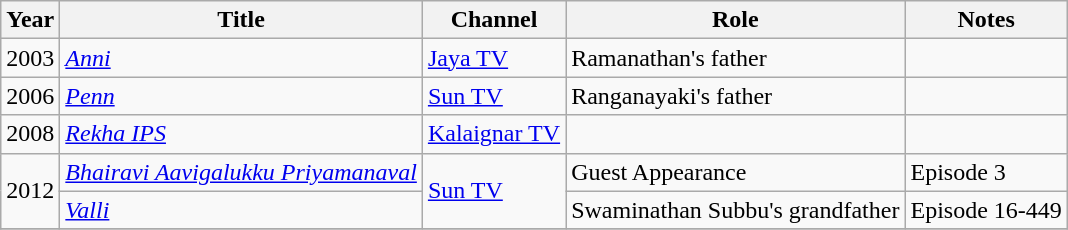<table class="wikitable sortable">
<tr>
<th>Year</th>
<th>Title</th>
<th>Channel</th>
<th>Role</th>
<th>Notes</th>
</tr>
<tr>
<td>2003</td>
<td><a href='#'><em>Anni</em></a></td>
<td><a href='#'>Jaya TV</a></td>
<td>Ramanathan's father</td>
<td></td>
</tr>
<tr>
<td>2006</td>
<td><a href='#'><em>Penn</em></a></td>
<td><a href='#'>Sun TV</a></td>
<td>Ranganayaki's father</td>
<td></td>
</tr>
<tr>
<td>2008</td>
<td><em><a href='#'>Rekha IPS</a></em></td>
<td><a href='#'>Kalaignar TV</a></td>
<td></td>
<td></td>
</tr>
<tr>
<td rowspan="2">2012</td>
<td><em><a href='#'>Bhairavi Aavigalukku Priyamanaval</a></em></td>
<td rowspan="2"><a href='#'>Sun TV</a></td>
<td>Guest Appearance</td>
<td>Episode 3</td>
</tr>
<tr>
<td><a href='#'><em>Valli</em></a></td>
<td>Swaminathan Subbu's grandfather</td>
<td>Episode 16-449</td>
</tr>
<tr>
</tr>
</table>
